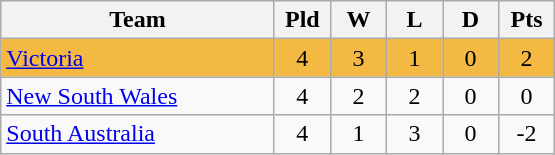<table class="wikitable" style="text-align:center;">
<tr>
<th width=175>Team</th>
<th style="width:30px;" abbr="Played">Pld</th>
<th style="width:30px;" abbr="Won">W</th>
<th style="width:30px;" abbr="Lost">L</th>
<th style="width:30px;" abbr="Drawn">D</th>
<th style="width:30px;" abbr="Points">Pts</th>
</tr>
<tr style="background:#f4b942;">
<td style="text-align:left;"><a href='#'>Victoria</a></td>
<td>4</td>
<td>3</td>
<td>1</td>
<td>0</td>
<td>2</td>
</tr>
<tr>
<td style="text-align:left;"><a href='#'>New South Wales</a></td>
<td>4</td>
<td>2</td>
<td>2</td>
<td>0</td>
<td>0</td>
</tr>
<tr>
<td style="text-align:left;"><a href='#'>South Australia</a></td>
<td>4</td>
<td>1</td>
<td>3</td>
<td>0</td>
<td>-2</td>
</tr>
</table>
